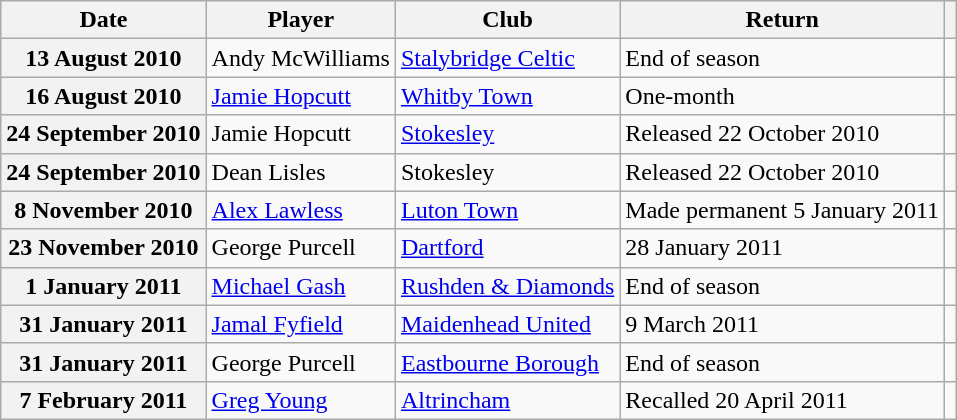<table class="wikitable plainrowheaders">
<tr>
<th scope=col>Date</th>
<th scope=col>Player</th>
<th scope=col>Club</th>
<th scope=col>Return</th>
<th scope=col class=unsortable></th>
</tr>
<tr>
<th scope=row>13 August 2010</th>
<td>Andy McWilliams</td>
<td><a href='#'>Stalybridge Celtic</a></td>
<td>End of season</td>
<td style="text-align:center;"></td>
</tr>
<tr>
<th scope=row>16 August 2010</th>
<td><a href='#'>Jamie Hopcutt</a></td>
<td><a href='#'>Whitby Town</a></td>
<td>One-month</td>
<td style="text-align:center;"></td>
</tr>
<tr>
<th scope=row>24 September 2010</th>
<td>Jamie Hopcutt</td>
<td><a href='#'>Stokesley</a></td>
<td>Released 22 October 2010</td>
<td style="text-align:center;"></td>
</tr>
<tr>
<th scope=row>24 September 2010</th>
<td>Dean Lisles</td>
<td>Stokesley</td>
<td>Released 22 October 2010</td>
<td style="text-align:center;"></td>
</tr>
<tr>
<th scope=row>8 November 2010</th>
<td><a href='#'>Alex Lawless</a></td>
<td><a href='#'>Luton Town</a></td>
<td>Made permanent 5 January 2011</td>
<td style="text-align:center;"></td>
</tr>
<tr>
<th scope=row>23 November 2010</th>
<td>George Purcell</td>
<td><a href='#'>Dartford</a></td>
<td>28 January 2011</td>
<td style="text-align:center;"></td>
</tr>
<tr>
<th scope=row>1 January 2011</th>
<td><a href='#'>Michael Gash</a></td>
<td><a href='#'>Rushden & Diamonds</a></td>
<td>End of season</td>
<td style="text-align:center;"></td>
</tr>
<tr>
<th scope=row>31 January 2011</th>
<td><a href='#'>Jamal Fyfield</a></td>
<td><a href='#'>Maidenhead United</a></td>
<td>9 March 2011</td>
<td style="text-align:center;"></td>
</tr>
<tr>
<th scope=row>31 January 2011</th>
<td>George Purcell</td>
<td><a href='#'>Eastbourne Borough</a></td>
<td>End of season</td>
<td style="text-align:center;"></td>
</tr>
<tr>
<th scope=row>7 February 2011</th>
<td><a href='#'>Greg Young</a></td>
<td><a href='#'>Altrincham</a></td>
<td>Recalled 20 April 2011</td>
<td style="text-align:center;"></td>
</tr>
</table>
